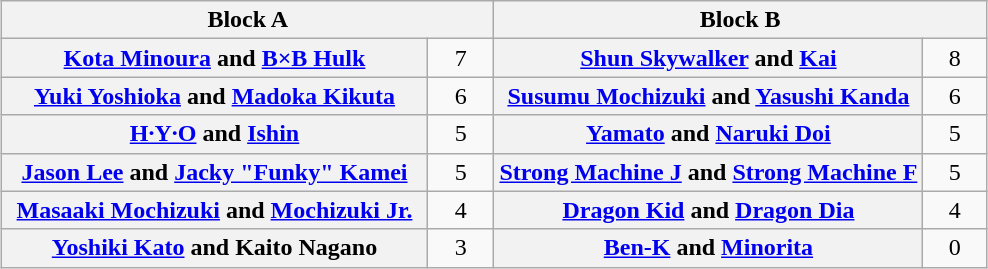<table class="wikitable" style="margin: 1em auto 1em auto;text-align:center">
<tr>
<th colspan="2" style="width:50%">Block A</th>
<th colspan="2" style="width:50%">Block B</th>
</tr>
<tr>
<th><a href='#'>Kota Minoura</a> and <a href='#'>B×B Hulk</a></th>
<td style="width:35px">7</td>
<th><a href='#'>Shun Skywalker</a> and <a href='#'>Kai</a></th>
<td style="width:35px">8</td>
</tr>
<tr>
<th><a href='#'>Yuki Yoshioka</a> and <a href='#'>Madoka Kikuta</a></th>
<td>6</td>
<th><a href='#'>Susumu Mochizuki</a> and <a href='#'>Yasushi Kanda</a></th>
<td>6</td>
</tr>
<tr>
<th><a href='#'>H·Y·O</a> and <a href='#'>Ishin</a></th>
<td>5</td>
<th><a href='#'>Yamato</a> and <a href='#'>Naruki Doi</a></th>
<td>5</td>
</tr>
<tr>
<th><a href='#'>Jason Lee</a> and <a href='#'>Jacky "Funky" Kamei</a></th>
<td>5</td>
<th><a href='#'>Strong Machine J</a> and <a href='#'>Strong Machine F</a></th>
<td>5</td>
</tr>
<tr>
<th><a href='#'>Masaaki Mochizuki</a> and <a href='#'>Mochizuki Jr.</a></th>
<td>4</td>
<th><a href='#'>Dragon Kid</a> and <a href='#'>Dragon Dia</a></th>
<td>4</td>
</tr>
<tr>
<th><a href='#'>Yoshiki Kato</a> and Kaito Nagano</th>
<td>3</td>
<th><a href='#'>Ben-K</a> and <a href='#'>Minorita</a></th>
<td>0</td>
</tr>
</table>
